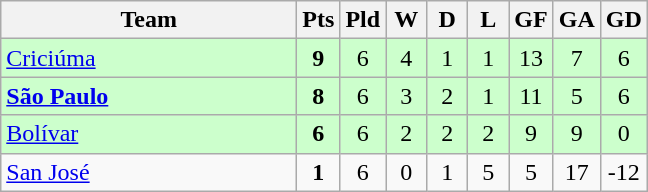<table class="wikitable" style="text-align: center;">
<tr>
<th width="190">Team</th>
<th width="20">Pts</th>
<th width="20">Pld</th>
<th width="20">W</th>
<th width="20">D</th>
<th width="20">L</th>
<th width="20">GF</th>
<th width="20">GA</th>
<th width="20">GD</th>
</tr>
<tr bgcolor=ccffcc>
<td style="text-align:left;"> <a href='#'>Criciúma</a></td>
<td><strong>9</strong></td>
<td>6</td>
<td>4</td>
<td>1</td>
<td>1</td>
<td>13</td>
<td>7</td>
<td>6</td>
</tr>
<tr bgcolor=#CCFFCC>
<td style="text-align:left;"> <strong><a href='#'>São Paulo</a></strong></td>
<td><strong>8</strong></td>
<td>6</td>
<td>3</td>
<td>2</td>
<td>1</td>
<td>11</td>
<td>5</td>
<td>6</td>
</tr>
<tr bgcolor=#CCFFCC>
<td style="text-align:left;"> <a href='#'>Bolívar</a></td>
<td><strong>6</strong></td>
<td>6</td>
<td>2</td>
<td>2</td>
<td>2</td>
<td>9</td>
<td>9</td>
<td>0</td>
</tr>
<tr bgcolor=>
<td style="text-align:left;"> <a href='#'>San José</a></td>
<td><strong>1</strong></td>
<td>6</td>
<td>0</td>
<td>1</td>
<td>5</td>
<td>5</td>
<td>17</td>
<td>-12</td>
</tr>
</table>
